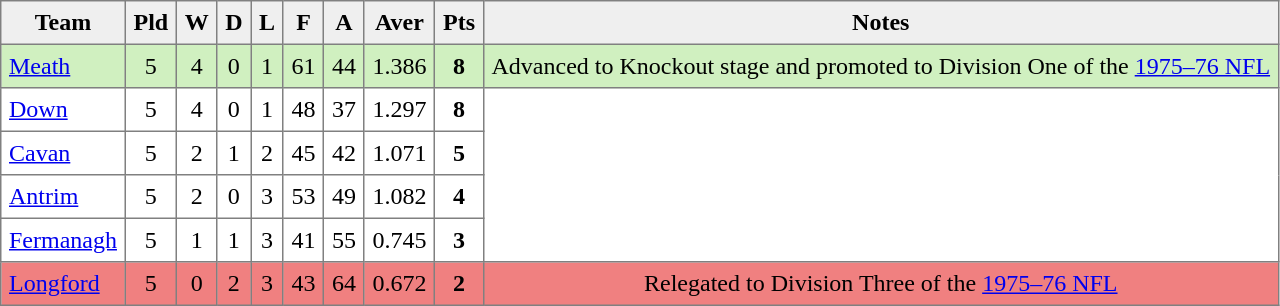<table style=border-collapse:collapse border=1 cellspacing=0 cellpadding=5>
<tr align=center bgcolor=#efefef>
<th>Team</th>
<th>Pld</th>
<th>W</th>
<th>D</th>
<th>L</th>
<th>F</th>
<th>A</th>
<th>Aver</th>
<th>Pts</th>
<th>Notes</th>
</tr>
<tr align=center style="background:#D0F0C0;">
<td style="text-align:left;"><a href='#'>Meath</a></td>
<td>5</td>
<td>4</td>
<td>0</td>
<td>1</td>
<td>61</td>
<td>44</td>
<td>1.386</td>
<td><strong>8</strong></td>
<td rowspan=1>Advanced to Knockout stage and promoted to Division One of the <a href='#'>1975–76 NFL</a></td>
</tr>
<tr align=center style="background:#FFFFFF;">
<td style="text-align:left;"><a href='#'>Down</a></td>
<td>5</td>
<td>4</td>
<td>0</td>
<td>1</td>
<td>48</td>
<td>37</td>
<td>1.297</td>
<td><strong>8</strong></td>
<td rowspan=4></td>
</tr>
<tr align=center style="background:#FFFFFF;">
<td style="text-align:left;"><a href='#'>Cavan</a></td>
<td>5</td>
<td>2</td>
<td>1</td>
<td>2</td>
<td>45</td>
<td>42</td>
<td>1.071</td>
<td><strong>5</strong></td>
</tr>
<tr align=center style="background:#FFFFFF;">
<td style="text-align:left;"><a href='#'>Antrim</a></td>
<td>5</td>
<td>2</td>
<td>0</td>
<td>3</td>
<td>53</td>
<td>49</td>
<td>1.082</td>
<td><strong>4</strong></td>
</tr>
<tr align=center style="background:#FFFFFF;">
<td style="text-align:left;"><a href='#'>Fermanagh</a></td>
<td>5</td>
<td>1</td>
<td>1</td>
<td>3</td>
<td>41</td>
<td>55</td>
<td>0.745</td>
<td><strong>3</strong></td>
</tr>
<tr align=center style="background:#F08080">
<td style="text-align:left;"><a href='#'>Longford</a></td>
<td>5</td>
<td>0</td>
<td>2</td>
<td>3</td>
<td>43</td>
<td>64</td>
<td>0.672</td>
<td><strong>2</strong></td>
<td rowspan=1>Relegated to Division Three of the <a href='#'>1975–76 NFL</a></td>
</tr>
</table>
